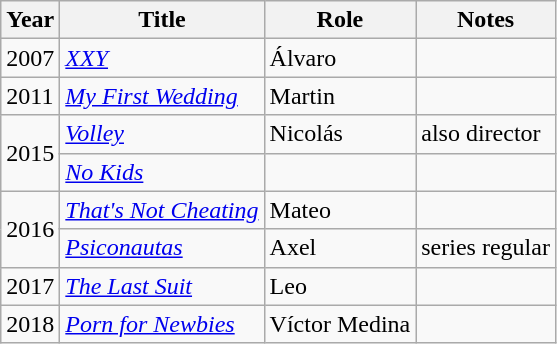<table class="wikitable sortable">
<tr>
<th>Year</th>
<th>Title</th>
<th>Role</th>
<th class="unsortable">Notes</th>
</tr>
<tr>
<td>2007</td>
<td><em><a href='#'>XXY</a></em></td>
<td>Álvaro</td>
<td></td>
</tr>
<tr>
<td>2011</td>
<td><em><a href='#'>My First Wedding</a></em></td>
<td>Martin</td>
<td></td>
</tr>
<tr>
<td rowspan="2">2015</td>
<td><em><a href='#'>Volley</a></em></td>
<td>Nicolás</td>
<td>also director</td>
</tr>
<tr>
<td><em><a href='#'>No Kids</a></em></td>
<td></td>
<td></td>
</tr>
<tr>
<td rowspan="2">2016</td>
<td><em><a href='#'>That's Not Cheating</a></em></td>
<td>Mateo</td>
<td></td>
</tr>
<tr>
<td><em><a href='#'>Psiconautas</a></em></td>
<td>Axel</td>
<td>series regular</td>
</tr>
<tr>
<td>2017</td>
<td><em><a href='#'>The Last Suit</a></em></td>
<td>Leo</td>
<td></td>
</tr>
<tr>
<td>2018</td>
<td><em><a href='#'>Porn for Newbies</a></em></td>
<td>Víctor Medina</td>
<td></td>
</tr>
</table>
